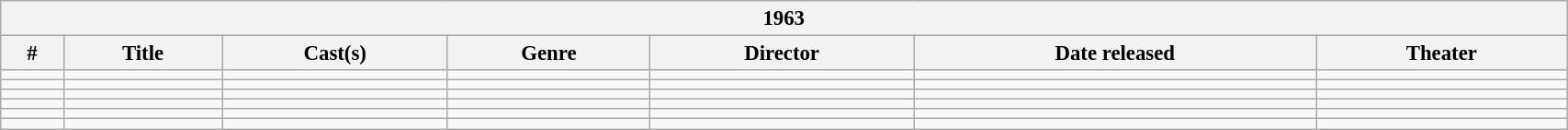<table class="wikitable"  style="width: 90%; font-size: 95%;">
<tr>
<th colspan="7">1963</th>
</tr>
<tr>
<th>#</th>
<th>Title</th>
<th>Cast(s)</th>
<th>Genre</th>
<th>Director</th>
<th>Date released</th>
<th>Theater</th>
</tr>
<tr>
<td></td>
<td></td>
<td></td>
<td></td>
<td></td>
<td></td>
<td></td>
</tr>
<tr>
<td></td>
<td></td>
<td></td>
<td></td>
<td></td>
<td></td>
<td></td>
</tr>
<tr>
<td></td>
<td></td>
<td></td>
<td></td>
<td></td>
<td></td>
<td></td>
</tr>
<tr>
<td></td>
<td></td>
<td></td>
<td></td>
<td></td>
<td></td>
<td></td>
</tr>
<tr>
<td></td>
<td></td>
<td></td>
<td></td>
<td></td>
<td></td>
<td></td>
</tr>
<tr>
<td></td>
<td></td>
<td></td>
<td></td>
<td></td>
<td></td>
<td></td>
</tr>
</table>
